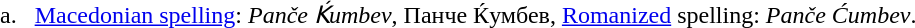<table style="margin-left:13px; line-height:150%">
<tr>
<td align="right" valign="top">a.  </td>
<td><a href='#'>Macedonian spelling</a>: <em>Panče Ḱumbev</em>, Панче Ќумбев, <a href='#'>Romanized</a> spelling: <em>Panče Ćumbev</em>.</td>
</tr>
</table>
